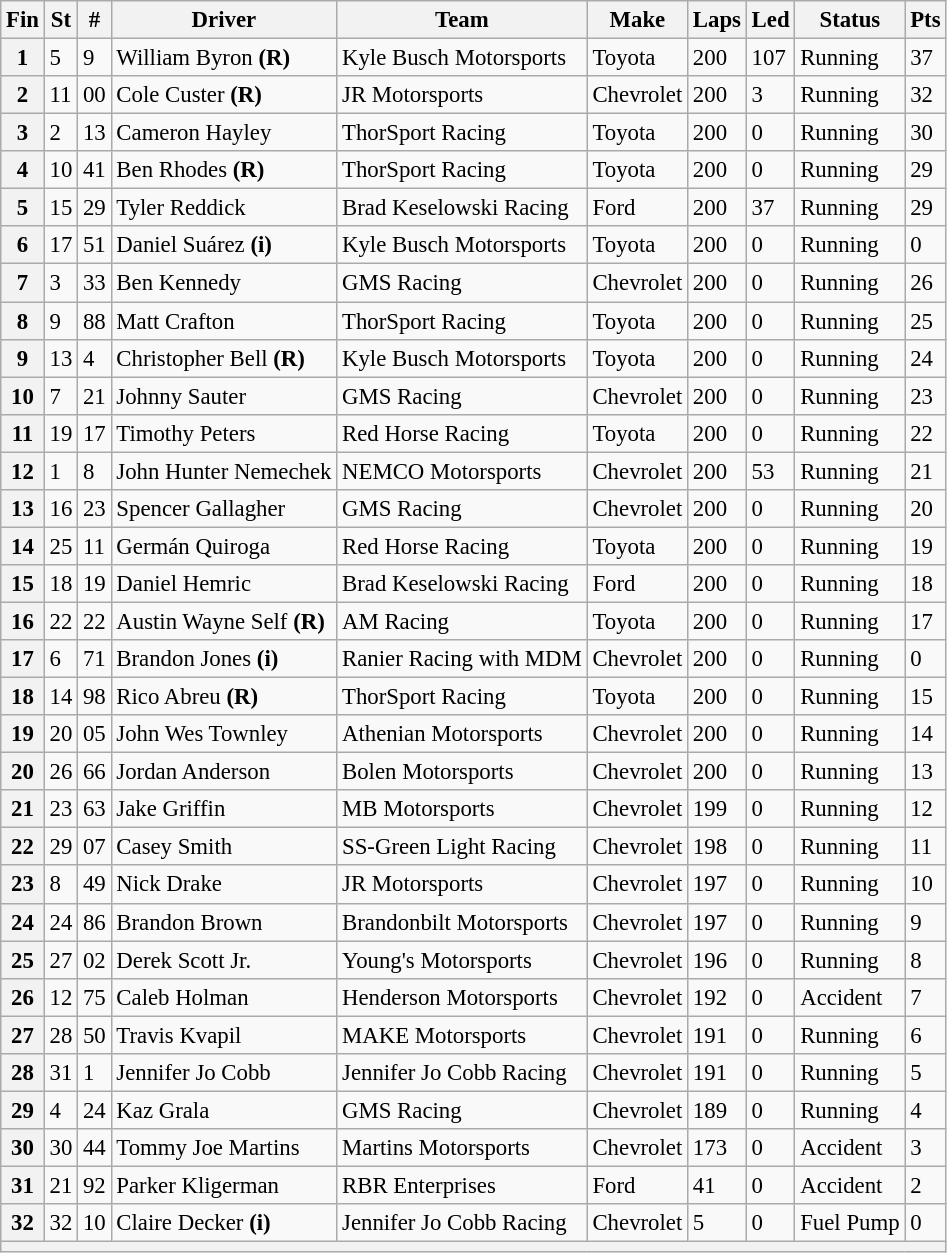<table class="wikitable" style="font-size:95%">
<tr>
<th>Fin</th>
<th>St</th>
<th>#</th>
<th>Driver</th>
<th>Team</th>
<th>Make</th>
<th>Laps</th>
<th>Led</th>
<th>Status</th>
<th>Pts</th>
</tr>
<tr>
<th>1</th>
<td>5</td>
<td>9</td>
<td>William Byron <strong>(R)</strong></td>
<td>Kyle Busch Motorsports</td>
<td>Toyota</td>
<td>200</td>
<td>107</td>
<td>Running</td>
<td>37</td>
</tr>
<tr>
<th>2</th>
<td>11</td>
<td>00</td>
<td>Cole Custer <strong>(R)</strong></td>
<td>JR Motorsports</td>
<td>Chevrolet</td>
<td>200</td>
<td>3</td>
<td>Running</td>
<td>32</td>
</tr>
<tr>
<th>3</th>
<td>2</td>
<td>13</td>
<td>Cameron Hayley</td>
<td>ThorSport Racing</td>
<td>Toyota</td>
<td>200</td>
<td>0</td>
<td>Running</td>
<td>30</td>
</tr>
<tr>
<th>4</th>
<td>10</td>
<td>41</td>
<td>Ben Rhodes <strong>(R)</strong></td>
<td>ThorSport Racing</td>
<td>Toyota</td>
<td>200</td>
<td>0</td>
<td>Running</td>
<td>29</td>
</tr>
<tr>
<th>5</th>
<td>15</td>
<td>29</td>
<td>Tyler Reddick</td>
<td>Brad Keselowski Racing</td>
<td>Ford</td>
<td>200</td>
<td>37</td>
<td>Running</td>
<td>29</td>
</tr>
<tr>
<th>6</th>
<td>17</td>
<td>51</td>
<td>Daniel Suárez <strong>(i)</strong></td>
<td>Kyle Busch Motorsports</td>
<td>Toyota</td>
<td>200</td>
<td>0</td>
<td>Running</td>
<td>0</td>
</tr>
<tr>
<th>7</th>
<td>3</td>
<td>33</td>
<td>Ben Kennedy</td>
<td>GMS Racing</td>
<td>Chevrolet</td>
<td>200</td>
<td>0</td>
<td>Running</td>
<td>26</td>
</tr>
<tr>
<th>8</th>
<td>9</td>
<td>88</td>
<td>Matt Crafton</td>
<td>ThorSport Racing</td>
<td>Toyota</td>
<td>200</td>
<td>0</td>
<td>Running</td>
<td>25</td>
</tr>
<tr>
<th>9</th>
<td>13</td>
<td>4</td>
<td>Christopher Bell <strong>(R)</strong></td>
<td>Kyle Busch Motorsports</td>
<td>Toyota</td>
<td>200</td>
<td>0</td>
<td>Running</td>
<td>24</td>
</tr>
<tr>
<th>10</th>
<td>7</td>
<td>21</td>
<td>Johnny Sauter</td>
<td>GMS Racing</td>
<td>Chevrolet</td>
<td>200</td>
<td>0</td>
<td>Running</td>
<td>23</td>
</tr>
<tr>
<th>11</th>
<td>19</td>
<td>17</td>
<td>Timothy Peters</td>
<td>Red Horse Racing</td>
<td>Toyota</td>
<td>200</td>
<td>0</td>
<td>Running</td>
<td>22</td>
</tr>
<tr>
<th>12</th>
<td>1</td>
<td>8</td>
<td>John Hunter Nemechek</td>
<td>NEMCO Motorsports</td>
<td>Chevrolet</td>
<td>200</td>
<td>53</td>
<td>Running</td>
<td>21</td>
</tr>
<tr>
<th>13</th>
<td>16</td>
<td>23</td>
<td>Spencer Gallagher</td>
<td>GMS Racing</td>
<td>Chevrolet</td>
<td>200</td>
<td>0</td>
<td>Running</td>
<td>20</td>
</tr>
<tr>
<th>14</th>
<td>25</td>
<td>11</td>
<td>Germán Quiroga</td>
<td>Red Horse Racing</td>
<td>Toyota</td>
<td>200</td>
<td>0</td>
<td>Running</td>
<td>19</td>
</tr>
<tr>
<th>15</th>
<td>18</td>
<td>19</td>
<td>Daniel Hemric</td>
<td>Brad Keselowski Racing</td>
<td>Ford</td>
<td>200</td>
<td>0</td>
<td>Running</td>
<td>18</td>
</tr>
<tr>
<th>16</th>
<td>22</td>
<td>22</td>
<td>Austin Wayne Self <strong>(R)</strong></td>
<td>AM Racing</td>
<td>Toyota</td>
<td>200</td>
<td>0</td>
<td>Running</td>
<td>17</td>
</tr>
<tr>
<th>17</th>
<td>6</td>
<td>71</td>
<td>Brandon Jones <strong>(i)</strong></td>
<td>Ranier Racing with MDM</td>
<td>Chevrolet</td>
<td>200</td>
<td>0</td>
<td>Running</td>
<td>0</td>
</tr>
<tr>
<th>18</th>
<td>14</td>
<td>98</td>
<td>Rico Abreu <strong>(R)</strong></td>
<td>ThorSport Racing</td>
<td>Toyota</td>
<td>200</td>
<td>0</td>
<td>Running</td>
<td>15</td>
</tr>
<tr>
<th>19</th>
<td>20</td>
<td>05</td>
<td>John Wes Townley</td>
<td>Athenian Motorsports</td>
<td>Chevrolet</td>
<td>200</td>
<td>0</td>
<td>Running</td>
<td>14</td>
</tr>
<tr>
<th>20</th>
<td>26</td>
<td>66</td>
<td>Jordan Anderson</td>
<td>Bolen Motorsports</td>
<td>Chevrolet</td>
<td>200</td>
<td>0</td>
<td>Running</td>
<td>13</td>
</tr>
<tr>
<th>21</th>
<td>23</td>
<td>63</td>
<td>Jake Griffin</td>
<td>MB Motorsports</td>
<td>Chevrolet</td>
<td>199</td>
<td>0</td>
<td>Running</td>
<td>12</td>
</tr>
<tr>
<th>22</th>
<td>29</td>
<td>07</td>
<td>Casey Smith</td>
<td>SS-Green Light Racing</td>
<td>Chevrolet</td>
<td>198</td>
<td>0</td>
<td>Running</td>
<td>11</td>
</tr>
<tr>
<th>23</th>
<td>8</td>
<td>49</td>
<td>Nick Drake</td>
<td>JR Motorsports</td>
<td>Chevrolet</td>
<td>197</td>
<td>0</td>
<td>Running</td>
<td>10</td>
</tr>
<tr>
<th>24</th>
<td>24</td>
<td>86</td>
<td>Brandon Brown</td>
<td>Brandonbilt Motorsports</td>
<td>Chevrolet</td>
<td>197</td>
<td>0</td>
<td>Running</td>
<td>9</td>
</tr>
<tr>
<th>25</th>
<td>27</td>
<td>02</td>
<td>Derek Scott Jr.</td>
<td>Young's Motorsports</td>
<td>Chevrolet</td>
<td>196</td>
<td>0</td>
<td>Running</td>
<td>8</td>
</tr>
<tr>
<th>26</th>
<td>12</td>
<td>75</td>
<td>Caleb Holman</td>
<td>Henderson Motorsports</td>
<td>Chevrolet</td>
<td>192</td>
<td>0</td>
<td>Accident</td>
<td>7</td>
</tr>
<tr>
<th>27</th>
<td>28</td>
<td>50</td>
<td>Travis Kvapil</td>
<td>MAKE Motorsports</td>
<td>Chevrolet</td>
<td>191</td>
<td>0</td>
<td>Running</td>
<td>6</td>
</tr>
<tr>
<th>28</th>
<td>31</td>
<td>1</td>
<td>Jennifer Jo Cobb</td>
<td>Jennifer Jo Cobb Racing</td>
<td>Chevrolet</td>
<td>191</td>
<td>0</td>
<td>Running</td>
<td>5</td>
</tr>
<tr>
<th>29</th>
<td>4</td>
<td>24</td>
<td>Kaz Grala</td>
<td>GMS Racing</td>
<td>Chevrolet</td>
<td>189</td>
<td>0</td>
<td>Running</td>
<td>4</td>
</tr>
<tr>
<th>30</th>
<td>30</td>
<td>44</td>
<td>Tommy Joe Martins</td>
<td>Martins Motorsports</td>
<td>Chevrolet</td>
<td>173</td>
<td>0</td>
<td>Accident</td>
<td>3</td>
</tr>
<tr>
<th>31</th>
<td>21</td>
<td>92</td>
<td>Parker Kligerman</td>
<td>RBR Enterprises</td>
<td>Ford</td>
<td>41</td>
<td>0</td>
<td>Accident</td>
<td>2</td>
</tr>
<tr>
<th>32</th>
<td>32</td>
<td>10</td>
<td>Claire Decker <strong>(i)</strong></td>
<td>Jennifer Jo Cobb Racing</td>
<td>Chevrolet</td>
<td>5</td>
<td>0</td>
<td>Fuel Pump</td>
<td>0</td>
</tr>
<tr>
<th colspan="10"></th>
</tr>
</table>
